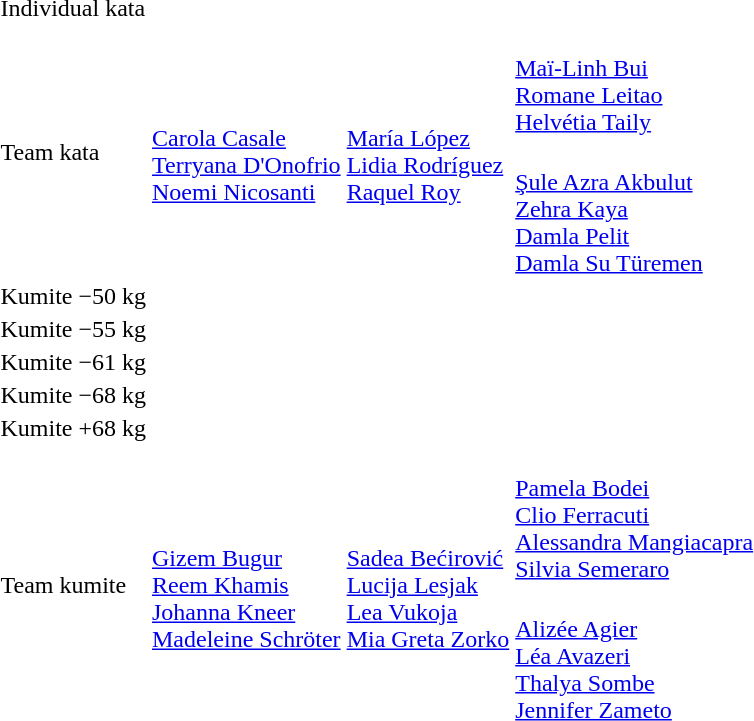<table>
<tr>
<td rowspan=2>Individual kata<br></td>
<td rowspan=2></td>
<td rowspan=2></td>
<td></td>
</tr>
<tr>
<td></td>
</tr>
<tr>
<td rowspan=2>Team kata<br></td>
<td rowspan=2><br><a href='#'>Carola Casale</a><br><a href='#'>Terryana D'Onofrio</a><br><a href='#'>Noemi Nicosanti</a></td>
<td rowspan=2><br><a href='#'>María López</a><br><a href='#'>Lidia Rodríguez</a><br><a href='#'>Raquel Roy</a></td>
<td><br><a href='#'>Maï-Linh Bui</a><br><a href='#'>Romane Leitao</a><br><a href='#'>Helvétia Taily</a></td>
</tr>
<tr>
<td><br><a href='#'>Şule Azra Akbulut</a><br><a href='#'>Zehra Kaya</a><br><a href='#'>Damla Pelit</a><br><a href='#'>Damla Su Türemen</a></td>
</tr>
<tr>
<td rowspan=2>Kumite −50 kg<br></td>
<td rowspan=2></td>
<td rowspan=2></td>
<td></td>
</tr>
<tr>
<td></td>
</tr>
<tr>
<td rowspan=2>Kumite −55 kg<br></td>
<td rowspan=2></td>
<td rowspan=2></td>
<td></td>
</tr>
<tr>
<td></td>
</tr>
<tr>
<td rowspan=2>Kumite −61 kg<br></td>
<td rowspan=2></td>
<td rowspan=2></td>
<td></td>
</tr>
<tr>
<td></td>
</tr>
<tr>
<td rowspan=2>Kumite −68 kg<br></td>
<td rowspan=2></td>
<td rowspan=2></td>
<td></td>
</tr>
<tr>
<td></td>
</tr>
<tr>
<td rowspan=2>Kumite +68 kg<br></td>
<td rowspan=2></td>
<td rowspan=2></td>
<td></td>
</tr>
<tr>
<td></td>
</tr>
<tr>
<td rowspan=2>Team kumite<br></td>
<td rowspan=2><br><a href='#'>Gizem Bugur</a><br><a href='#'>Reem Khamis</a><br><a href='#'>Johanna Kneer</a><br><a href='#'>Madeleine Schröter</a></td>
<td rowspan=2><br><a href='#'>Sadea Bećirović</a><br><a href='#'>Lucija Lesjak</a><br><a href='#'>Lea Vukoja</a><br><a href='#'>Mia Greta Zorko</a></td>
<td><br><a href='#'>Pamela Bodei</a><br><a href='#'>Clio Ferracuti</a><br><a href='#'>Alessandra Mangiacapra</a><br><a href='#'>Silvia Semeraro</a></td>
</tr>
<tr>
<td><br><a href='#'>Alizée Agier</a><br><a href='#'>Léa Avazeri</a><br><a href='#'>Thalya Sombe</a><br><a href='#'>Jennifer Zameto</a></td>
</tr>
</table>
